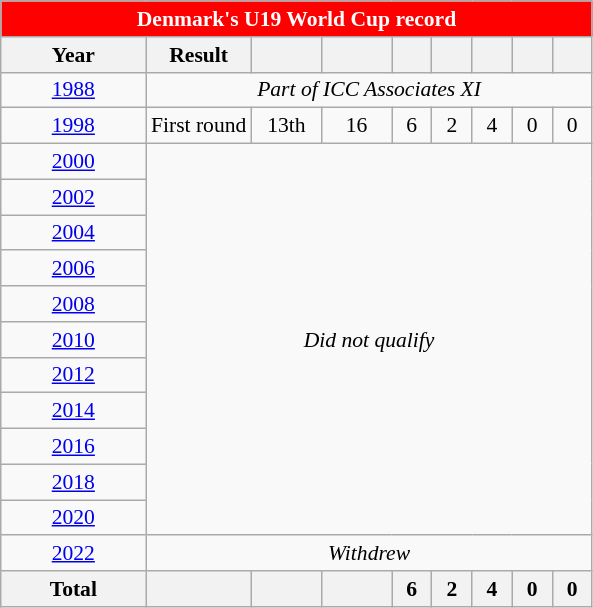<table class="wikitable" style="font-size:90%; text-align:center;">
<tr>
<th style="color:white; background:red;" colspan=9>Denmark's U19 World Cup record</th>
</tr>
<tr>
<th width="90">Year</th>
<th>Result</th>
<th width="40"></th>
<th width="40"></th>
<th width="20"></th>
<th width="20"></th>
<th width="20"></th>
<th width="20"></th>
<th width="20"></th>
</tr>
<tr>
<td> <a href='#'>1988</a></td>
<td colspan=8><em>Part of ICC Associates XI</em></td>
</tr>
<tr>
<td> <a href='#'>1998</a></td>
<td>First round</td>
<td>13th</td>
<td>16</td>
<td>6</td>
<td>2</td>
<td>4</td>
<td>0</td>
<td>0</td>
</tr>
<tr>
<td> <a href='#'>2000</a></td>
<td colspan=8 rowspan=11><em>Did not qualify</em></td>
</tr>
<tr>
<td> <a href='#'>2002</a></td>
</tr>
<tr>
<td> <a href='#'>2004</a></td>
</tr>
<tr>
<td> <a href='#'>2006</a></td>
</tr>
<tr>
<td> <a href='#'>2008</a></td>
</tr>
<tr>
<td> <a href='#'>2010</a></td>
</tr>
<tr>
<td> <a href='#'>2012</a></td>
</tr>
<tr>
<td> <a href='#'>2014</a></td>
</tr>
<tr>
<td> <a href='#'>2016</a></td>
</tr>
<tr>
<td> <a href='#'>2018</a></td>
</tr>
<tr>
<td> <a href='#'>2020</a></td>
</tr>
<tr>
<td> <a href='#'>2022</a></td>
<td colspan=8><em>Withdrew</em></td>
</tr>
<tr>
<th>Total</th>
<th></th>
<th></th>
<th></th>
<th>6</th>
<th>2</th>
<th>4</th>
<th>0</th>
<th>0</th>
</tr>
</table>
